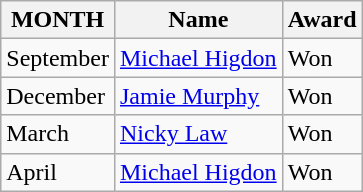<table class="wikitable"  class= style="text-align:center; border:1px #aaa solid; font-size:95%">
<tr>
<th>MONTH</th>
<th>Name</th>
<th>Award</th>
</tr>
<tr>
<td>September</td>
<td> <a href='#'>Michael Higdon</a></td>
<td>Won</td>
</tr>
<tr>
<td>December</td>
<td> <a href='#'>Jamie Murphy</a></td>
<td>Won</td>
</tr>
<tr>
<td>March</td>
<td> <a href='#'>Nicky Law</a></td>
<td>Won</td>
</tr>
<tr>
<td>April</td>
<td> <a href='#'>Michael Higdon</a></td>
<td>Won</td>
</tr>
</table>
